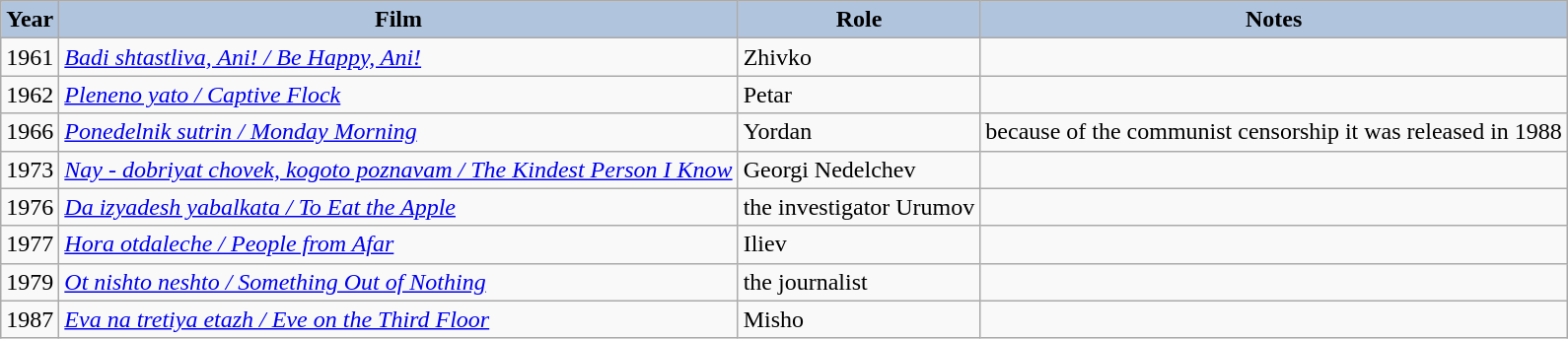<table class="wikitable">
<tr>
<th style="background:#B0C4DE;">Year</th>
<th style="background:#B0C4DE;">Film</th>
<th style="background:#B0C4DE;">Role</th>
<th style="background:#B0C4DE;">Notes</th>
</tr>
<tr>
<td rowspan="1">1961</td>
<td><a href='#'><em>Badi shtastliva, Ani! / Be Happy, Ani!</em></a></td>
<td>Zhivko</td>
<td></td>
</tr>
<tr>
<td rowspan="1">1962</td>
<td><a href='#'><em>Pleneno yato / Captive Flock</em></a></td>
<td>Petar</td>
<td></td>
</tr>
<tr>
<td rowspan="1">1966</td>
<td><a href='#'><em>Ponedelnik sutrin / Monday Morning</em></a></td>
<td>Yordan</td>
<td>because of the communist censorship it was released in 1988<br></td>
</tr>
<tr>
<td rowspan="1">1973</td>
<td><a href='#'><em>Nay - dobriyat chovek, kogoto poznavam / The Kindest Person I Know</em></a></td>
<td>Georgi Nedelchev</td>
<td></td>
</tr>
<tr>
<td rowspan="1">1976</td>
<td><a href='#'><em>Da izyadesh yabalkata / To Eat the Apple</em></a></td>
<td>the investigator Urumov</td>
<td></td>
</tr>
<tr>
<td rowspan="1">1977</td>
<td><a href='#'><em>Hora otdaleche / People from Afar</em></a></td>
<td>Iliev</td>
<td></td>
</tr>
<tr>
<td rowspan="1">1979</td>
<td><a href='#'><em>Ot nishto neshto / Something Out of Nothing</em></a></td>
<td>the journalist</td>
<td></td>
</tr>
<tr>
<td rowspan="1">1987</td>
<td><a href='#'><em>Eva na tretiya etazh / Eve on the Third Floor</em></a></td>
<td>Misho</td>
<td></td>
</tr>
</table>
